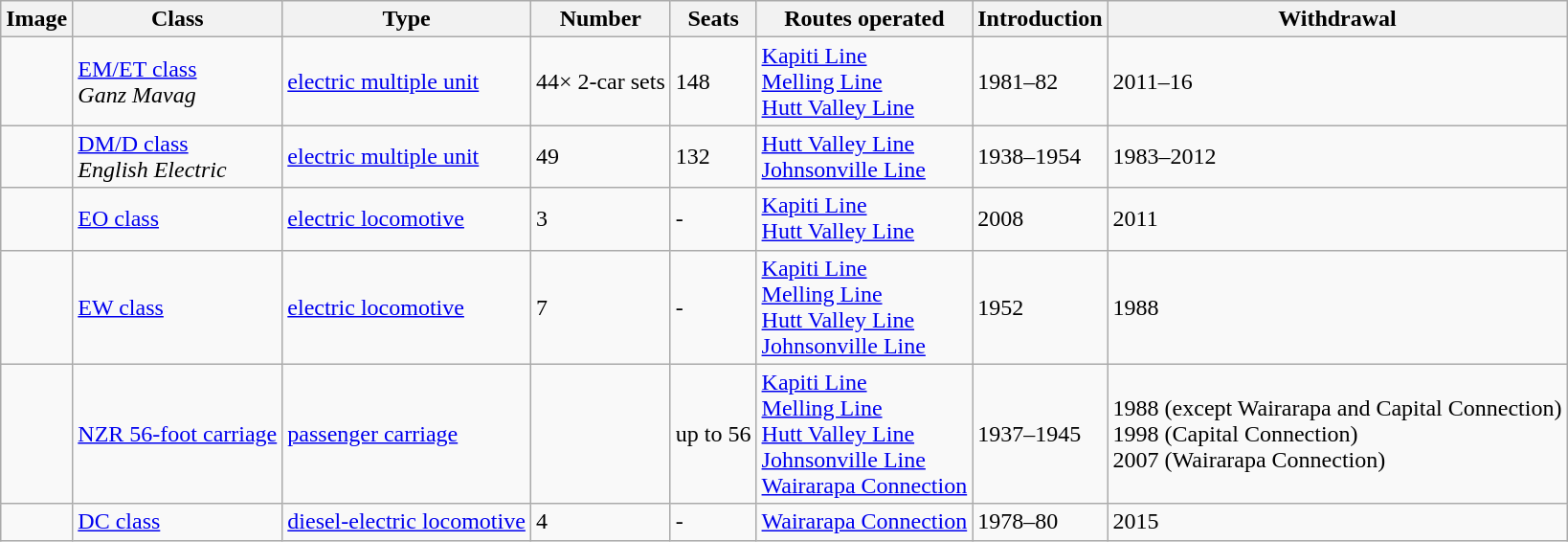<table class="wikitable">
<tr>
<th>Image</th>
<th>Class</th>
<th>Type</th>
<th>Number</th>
<th>Seats</th>
<th>Routes operated</th>
<th>Introduction</th>
<th>Withdrawal</th>
</tr>
<tr>
<td></td>
<td><a href='#'>EM/ET class</a><br><em>Ganz Mavag</em></td>
<td><a href='#'>electric multiple unit</a></td>
<td>44× 2-car sets</td>
<td>148</td>
<td><a href='#'>Kapiti Line</a><br><a href='#'>Melling Line</a><br><a href='#'>Hutt Valley Line</a></td>
<td>1981–82</td>
<td>2011–16</td>
</tr>
<tr>
<td></td>
<td><a href='#'>DM/D class</a><br><em>English Electric</em></td>
<td><a href='#'>electric multiple unit</a></td>
<td>49</td>
<td>132</td>
<td><a href='#'>Hutt Valley Line</a> <br> <a href='#'>Johnsonville Line</a></td>
<td>1938–1954</td>
<td>1983–2012</td>
</tr>
<tr>
<td></td>
<td><a href='#'>EO class</a></td>
<td><a href='#'>electric locomotive</a></td>
<td>3</td>
<td>-</td>
<td><a href='#'>Kapiti Line</a> <br> <a href='#'>Hutt Valley Line</a></td>
<td>2008</td>
<td>2011</td>
</tr>
<tr>
<td></td>
<td><a href='#'>EW class</a></td>
<td><a href='#'>electric locomotive</a></td>
<td>7</td>
<td>-</td>
<td><a href='#'>Kapiti Line</a> <br> <a href='#'>Melling Line</a> <br> <a href='#'>Hutt Valley Line</a> <br> <a href='#'>Johnsonville Line</a></td>
<td>1952</td>
<td>1988</td>
</tr>
<tr>
<td></td>
<td><a href='#'>NZR 56-foot carriage</a></td>
<td><a href='#'>passenger carriage</a></td>
<td></td>
<td>up to 56</td>
<td><a href='#'>Kapiti Line</a> <br> <a href='#'>Melling Line</a> <br> <a href='#'>Hutt Valley Line</a> <br> <a href='#'>Johnsonville Line</a> <br> <a href='#'>Wairarapa Connection</a></td>
<td>1937–1945</td>
<td>1988 (except Wairarapa and Capital Connection) <br> 1998 (Capital Connection) <br> 2007 (Wairarapa Connection)</td>
</tr>
<tr>
<td></td>
<td><a href='#'>DC class</a></td>
<td><a href='#'>diesel-electric locomotive</a></td>
<td>4</td>
<td>-</td>
<td><a href='#'>Wairarapa Connection</a></td>
<td>1978–80</td>
<td>2015</td>
</tr>
</table>
